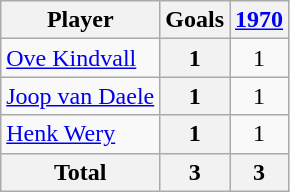<table class="wikitable sortable" style="text-align:center;">
<tr>
<th>Player</th>
<th>Goals</th>
<th><a href='#'>1970</a></th>
</tr>
<tr>
<td align="left"> <a href='#'>Ove Kindvall</a></td>
<th>1</th>
<td>1</td>
</tr>
<tr>
<td align="left"> <a href='#'>Joop van Daele</a></td>
<th>1</th>
<td>1</td>
</tr>
<tr>
<td align="left"> <a href='#'>Henk Wery</a></td>
<th>1</th>
<td>1</td>
</tr>
<tr class="sortbottom">
<th>Total</th>
<th>3</th>
<th>3</th>
</tr>
</table>
